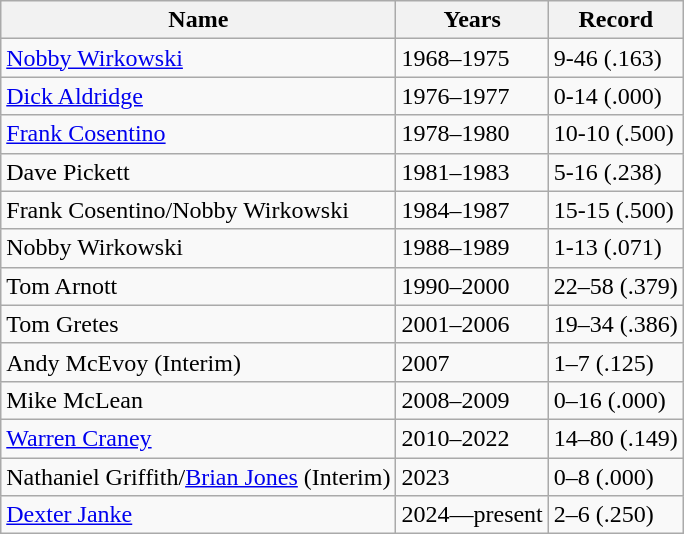<table class="wikitable">
<tr>
<th>Name</th>
<th>Years</th>
<th>Record</th>
</tr>
<tr>
<td><a href='#'>Nobby Wirkowski</a></td>
<td>1968–1975</td>
<td>9-46 (.163)</td>
</tr>
<tr>
<td><a href='#'>Dick Aldridge</a></td>
<td>1976–1977</td>
<td>0-14 (.000)</td>
</tr>
<tr>
<td><a href='#'>Frank Cosentino</a></td>
<td>1978–1980</td>
<td>10-10 (.500)</td>
</tr>
<tr>
<td>Dave Pickett</td>
<td>1981–1983</td>
<td>5-16 (.238)</td>
</tr>
<tr>
<td>Frank Cosentino/Nobby Wirkowski</td>
<td>1984–1987</td>
<td>15-15 (.500)</td>
</tr>
<tr>
<td>Nobby Wirkowski</td>
<td>1988–1989</td>
<td>1-13 (.071)</td>
</tr>
<tr>
<td>Tom Arnott</td>
<td>1990–2000</td>
<td>22–58 (.379)</td>
</tr>
<tr>
<td>Tom Gretes</td>
<td>2001–2006</td>
<td>19–34 (.386)</td>
</tr>
<tr>
<td>Andy McEvoy (Interim)</td>
<td>2007</td>
<td>1–7 (.125)</td>
</tr>
<tr>
<td>Mike McLean</td>
<td>2008–2009</td>
<td>0–16 (.000)</td>
</tr>
<tr>
<td><a href='#'>Warren Craney</a></td>
<td>2010–2022</td>
<td>14–80 (.149)</td>
</tr>
<tr>
<td>Nathaniel Griffith/<a href='#'>Brian Jones</a> (Interim)</td>
<td>2023</td>
<td>0–8 (.000)</td>
</tr>
<tr>
<td><a href='#'>Dexter Janke</a></td>
<td>2024—present</td>
<td>2–6 (.250)</td>
</tr>
</table>
